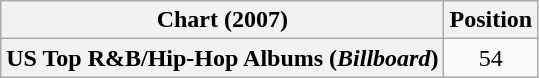<table class="wikitable plainrowheaders" style="text-align:center">
<tr>
<th scope="col">Chart (2007)</th>
<th scope="col">Position</th>
</tr>
<tr>
<th scope="row">US Top R&B/Hip-Hop Albums (<em>Billboard</em>)</th>
<td>54</td>
</tr>
</table>
